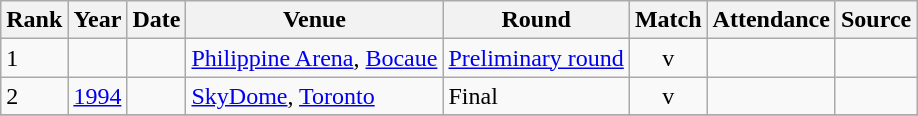<table class="wikitable sortable">
<tr>
<th>Rank</th>
<th>Year</th>
<th>Date</th>
<th>Venue</th>
<th>Round</th>
<th>Match</th>
<th>Attendance</th>
<th>Source</th>
</tr>
<tr>
<td>1</td>
<td></td>
<td></td>
<td><a href='#'>Philippine Arena</a>, <a href='#'>Bocaue</a></td>
<td><a href='#'>Preliminary round</a></td>
<td align=center> v </td>
<td></td>
<td></td>
</tr>
<tr>
<td>2</td>
<td> <a href='#'>1994</a></td>
<td></td>
<td><a href='#'>SkyDome</a>, <a href='#'>Toronto</a></td>
<td>Final</td>
<td align=center> v </td>
<td></td>
<td></td>
</tr>
<tr>
</tr>
</table>
